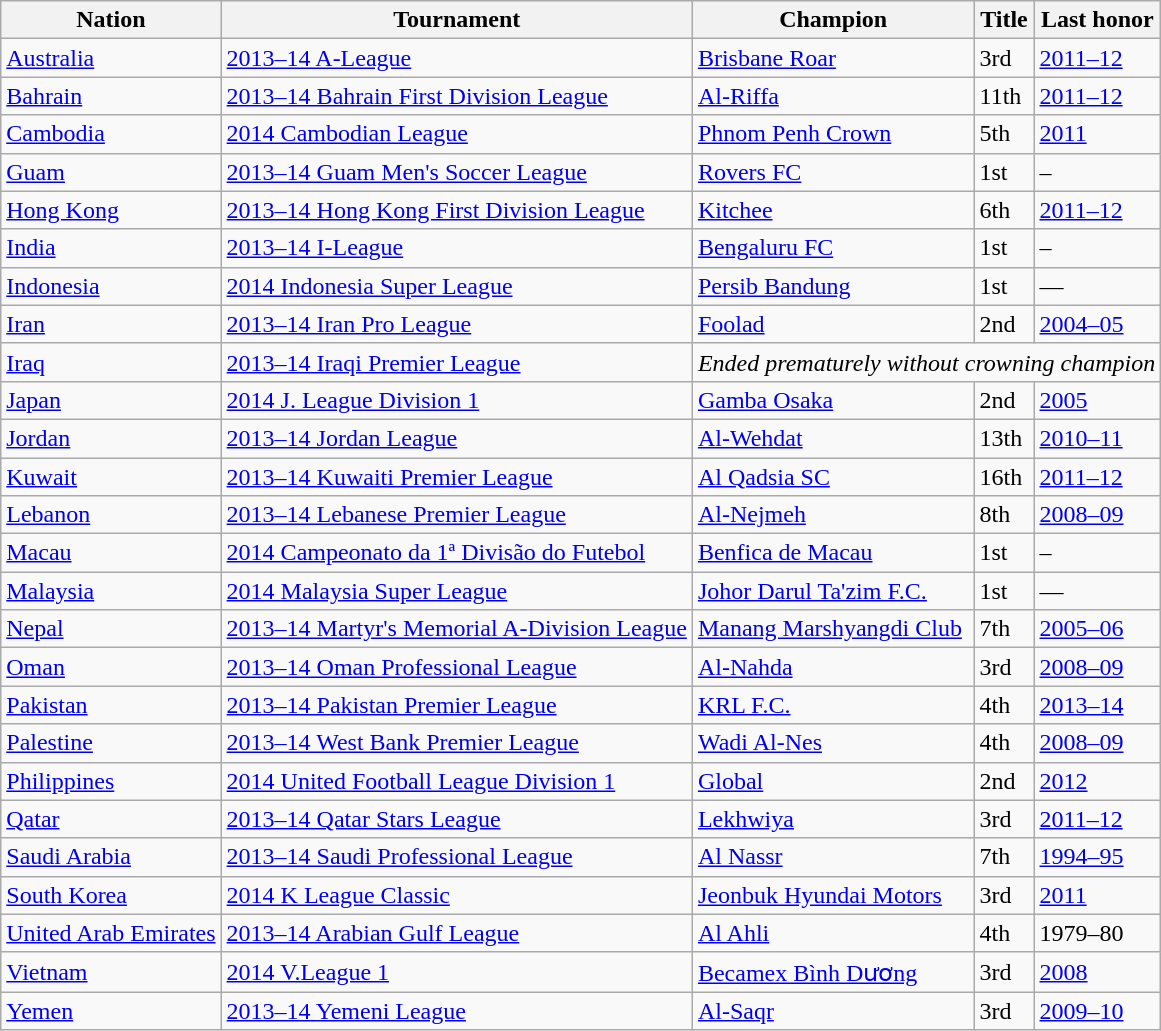<table class="wikitable sortable">
<tr>
<th>Nation</th>
<th>Tournament</th>
<th>Champion</th>
<th data-sort-type="number">Title</th>
<th>Last honor</th>
</tr>
<tr>
<td> <a href='#'>Australia</a></td>
<td><a href='#'>2013–14 A-League</a></td>
<td><a href='#'>Brisbane Roar</a></td>
<td>3rd</td>
<td><a href='#'>2011–12</a></td>
</tr>
<tr>
<td> <a href='#'>Bahrain</a></td>
<td><a href='#'>2013–14 Bahrain First Division League</a></td>
<td><a href='#'>Al-Riffa</a></td>
<td>11th</td>
<td><a href='#'>2011–12</a></td>
</tr>
<tr>
<td> <a href='#'>Cambodia</a></td>
<td><a href='#'>2014 Cambodian League</a></td>
<td><a href='#'>Phnom Penh Crown</a></td>
<td>5th</td>
<td><a href='#'>2011</a></td>
</tr>
<tr>
<td> <a href='#'>Guam</a></td>
<td><a href='#'>2013–14 Guam Men's Soccer League</a></td>
<td><a href='#'>Rovers FC</a></td>
<td>1st</td>
<td>–</td>
</tr>
<tr>
<td> <a href='#'>Hong Kong</a></td>
<td><a href='#'>2013–14 Hong Kong First Division League</a></td>
<td><a href='#'>Kitchee</a></td>
<td>6th</td>
<td><a href='#'>2011–12</a></td>
</tr>
<tr>
<td> <a href='#'>India</a></td>
<td><a href='#'>2013–14 I-League</a></td>
<td><a href='#'>Bengaluru FC</a></td>
<td>1st</td>
<td>–</td>
</tr>
<tr>
<td> <a href='#'>Indonesia</a></td>
<td><a href='#'>2014 Indonesia Super League</a></td>
<td><a href='#'>Persib Bandung</a></td>
<td>1st</td>
<td>—</td>
</tr>
<tr>
<td> <a href='#'>Iran</a></td>
<td><a href='#'>2013–14 Iran Pro League</a></td>
<td><a href='#'>Foolad</a></td>
<td>2nd</td>
<td><a href='#'>2004–05</a></td>
</tr>
<tr>
<td> <a href='#'>Iraq</a></td>
<td><a href='#'>2013–14 Iraqi Premier League</a></td>
<td colspan="3" style="text-align:center;"><em>Ended prematurely without crowning champion</em></td>
</tr>
<tr>
<td> <a href='#'>Japan</a></td>
<td><a href='#'>2014 J. League Division 1</a></td>
<td><a href='#'>Gamba Osaka</a></td>
<td>2nd</td>
<td><a href='#'>2005</a></td>
</tr>
<tr>
<td> <a href='#'>Jordan</a></td>
<td><a href='#'>2013–14 Jordan League</a></td>
<td><a href='#'>Al-Wehdat</a></td>
<td>13th</td>
<td><a href='#'>2010–11</a></td>
</tr>
<tr>
<td> <a href='#'>Kuwait</a></td>
<td><a href='#'>2013–14 Kuwaiti Premier League</a></td>
<td><a href='#'>Al Qadsia SC</a></td>
<td>16th</td>
<td><a href='#'>2011–12</a></td>
</tr>
<tr>
<td> <a href='#'>Lebanon</a></td>
<td><a href='#'>2013–14 Lebanese Premier League</a></td>
<td><a href='#'>Al-Nejmeh</a></td>
<td>8th</td>
<td><a href='#'>2008–09</a></td>
</tr>
<tr>
<td> <a href='#'>Macau</a></td>
<td><a href='#'>2014 Campeonato da 1ª Divisão do Futebol</a></td>
<td><a href='#'>Benfica de Macau</a></td>
<td>1st</td>
<td>–</td>
</tr>
<tr>
<td> <a href='#'>Malaysia</a></td>
<td><a href='#'>2014 Malaysia Super League</a></td>
<td><a href='#'>Johor Darul Ta'zim F.C.</a></td>
<td>1st</td>
<td>—</td>
</tr>
<tr>
<td> <a href='#'>Nepal</a></td>
<td><a href='#'>2013–14 Martyr's Memorial A-Division League</a></td>
<td><a href='#'>Manang Marshyangdi Club</a></td>
<td>7th</td>
<td><a href='#'>2005–06</a></td>
</tr>
<tr>
<td> <a href='#'>Oman</a></td>
<td><a href='#'>2013–14 Oman Professional League</a></td>
<td><a href='#'>Al-Nahda</a></td>
<td>3rd</td>
<td><a href='#'>2008–09</a></td>
</tr>
<tr>
<td> <a href='#'>Pakistan</a></td>
<td><a href='#'>2013–14 Pakistan Premier League</a></td>
<td><a href='#'>KRL F.C.</a></td>
<td>4th</td>
<td><a href='#'>2013–14</a></td>
</tr>
<tr>
<td> <a href='#'>Palestine</a></td>
<td><a href='#'>2013–14 West Bank Premier League</a></td>
<td><a href='#'>Wadi Al-Nes</a></td>
<td>4th</td>
<td><a href='#'>2008–09</a></td>
</tr>
<tr>
<td> <a href='#'>Philippines</a></td>
<td><a href='#'>2014 United Football League Division 1</a></td>
<td><a href='#'>Global</a></td>
<td>2nd</td>
<td><a href='#'>2012</a></td>
</tr>
<tr>
<td> <a href='#'>Qatar</a></td>
<td><a href='#'>2013–14 Qatar Stars League</a></td>
<td><a href='#'>Lekhwiya</a></td>
<td>3rd</td>
<td><a href='#'>2011–12</a></td>
</tr>
<tr>
<td> <a href='#'>Saudi Arabia</a></td>
<td><a href='#'>2013–14 Saudi Professional League</a></td>
<td><a href='#'>Al Nassr</a></td>
<td>7th</td>
<td><a href='#'>1994–95</a></td>
</tr>
<tr>
<td> <a href='#'>South Korea</a></td>
<td><a href='#'>2014 K League Classic</a></td>
<td><a href='#'>Jeonbuk Hyundai Motors</a></td>
<td>3rd</td>
<td><a href='#'>2011</a></td>
</tr>
<tr>
<td> <a href='#'>United Arab Emirates</a></td>
<td><a href='#'>2013–14 Arabian Gulf League</a></td>
<td><a href='#'>Al Ahli</a></td>
<td>4th</td>
<td>1979–80</td>
</tr>
<tr>
<td> <a href='#'>Vietnam</a></td>
<td><a href='#'>2014 V.League 1</a></td>
<td><a href='#'>Becamex Bình Dương</a></td>
<td>3rd</td>
<td><a href='#'>2008</a></td>
</tr>
<tr>
<td> <a href='#'>Yemen</a></td>
<td><a href='#'>2013–14 Yemeni League</a></td>
<td><a href='#'>Al-Saqr</a></td>
<td>3rd</td>
<td><a href='#'>2009–10</a></td>
</tr>
</table>
